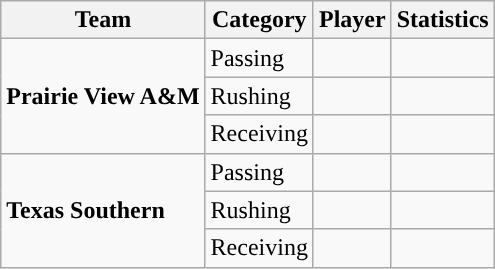<table class="wikitable" style="float: left;">
<tr>
<th>Team</th>
<th>Category</th>
<th>Player</th>
<th>Statistics</th>
</tr>
<tr>
<td rowspan=3><strong>Prairie View A&M</strong></td>
<td>Passing</td>
<td> </td>
<td> </td>
</tr>
<tr>
<td>Rushing</td>
<td> </td>
<td> </td>
</tr>
<tr>
<td>Receiving</td>
<td> </td>
<td> </td>
</tr>
<tr>
<td rowspan=3><strong>Texas Southern</strong></td>
<td>Passing</td>
<td> </td>
<td> </td>
</tr>
<tr>
<td>Rushing</td>
<td> </td>
<td> </td>
</tr>
<tr>
<td>Receiving</td>
<td> </td>
<td> </td>
</tr>
</table>
